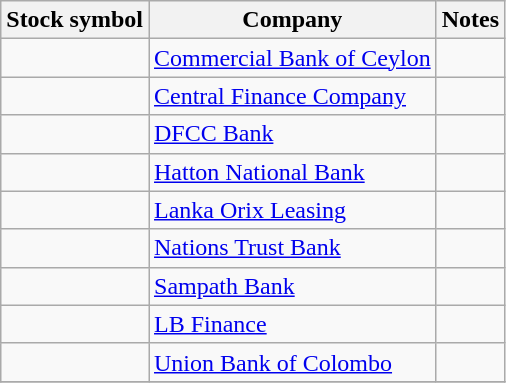<table class="wikitable">
<tr>
<th>Stock symbol</th>
<th>Company</th>
<th>Notes</th>
</tr>
<tr>
<td></td>
<td><a href='#'>Commercial Bank of Ceylon</a></td>
<td></td>
</tr>
<tr>
<td></td>
<td><a href='#'>Central Finance Company</a></td>
<td></td>
</tr>
<tr>
<td></td>
<td><a href='#'>DFCC Bank</a></td>
<td></td>
</tr>
<tr>
<td></td>
<td><a href='#'>Hatton National Bank</a></td>
<td></td>
</tr>
<tr>
<td></td>
<td><a href='#'>Lanka Orix Leasing</a></td>
<td></td>
</tr>
<tr>
<td></td>
<td><a href='#'>Nations Trust Bank</a></td>
<td></td>
</tr>
<tr>
<td></td>
<td><a href='#'>Sampath Bank</a></td>
<td></td>
</tr>
<tr>
<td></td>
<td><a href='#'>LB Finance</a></td>
<td></td>
</tr>
<tr>
<td></td>
<td><a href='#'>Union Bank of Colombo</a></td>
<td></td>
</tr>
<tr>
</tr>
</table>
